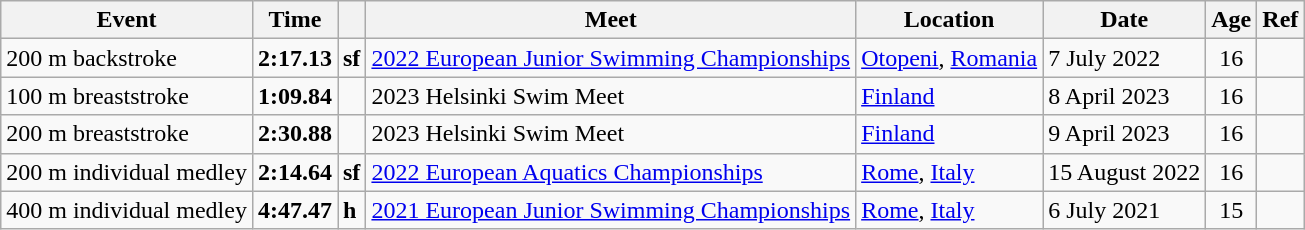<table class="wikitable">
<tr>
<th>Event</th>
<th>Time</th>
<th></th>
<th>Meet</th>
<th>Location</th>
<th>Date</th>
<th>Age</th>
<th>Ref</th>
</tr>
<tr>
<td>200 m backstroke</td>
<td style="text-align:center;"><strong>2:17.13</strong></td>
<td><strong>sf</strong></td>
<td><a href='#'>2022 European Junior Swimming Championships</a></td>
<td><a href='#'>Otopeni</a>, <a href='#'>Romania</a></td>
<td>7 July 2022</td>
<td style="text-align:center;">16</td>
<td style="text-align:center;"></td>
</tr>
<tr>
<td>100 m breaststroke</td>
<td style="text-align:center;"><strong>1:09.84</strong></td>
<td></td>
<td>2023 Helsinki Swim Meet</td>
<td><a href='#'>Finland</a></td>
<td>8 April 2023</td>
<td style="text-align:center;">16</td>
<td style="text-align:center;"></td>
</tr>
<tr>
<td>200 m breaststroke</td>
<td style="text-align:center;"><strong>2:30.88</strong></td>
<td></td>
<td>2023 Helsinki Swim Meet</td>
<td><a href='#'>Finland</a></td>
<td>9 April 2023</td>
<td style="text-align:center;">16</td>
<td style="text-align:center;"></td>
</tr>
<tr>
<td>200 m individual medley</td>
<td style="text-align:center;"><strong>2:14.64</strong></td>
<td><strong>sf</strong></td>
<td><a href='#'>2022 European Aquatics Championships</a></td>
<td><a href='#'>Rome</a>, <a href='#'>Italy</a></td>
<td>15 August 2022</td>
<td style="text-align:center;">16</td>
<td style="text-align:center;"></td>
</tr>
<tr>
<td>400 m individual medley</td>
<td style="text-align:center;"><strong>4:47.47</strong></td>
<td><strong>h</strong></td>
<td><a href='#'>2021 European Junior Swimming Championships</a></td>
<td><a href='#'>Rome</a>, <a href='#'>Italy</a></td>
<td>6 July 2021</td>
<td style="text-align:center;">15</td>
<td style="text-align:center;"></td>
</tr>
</table>
